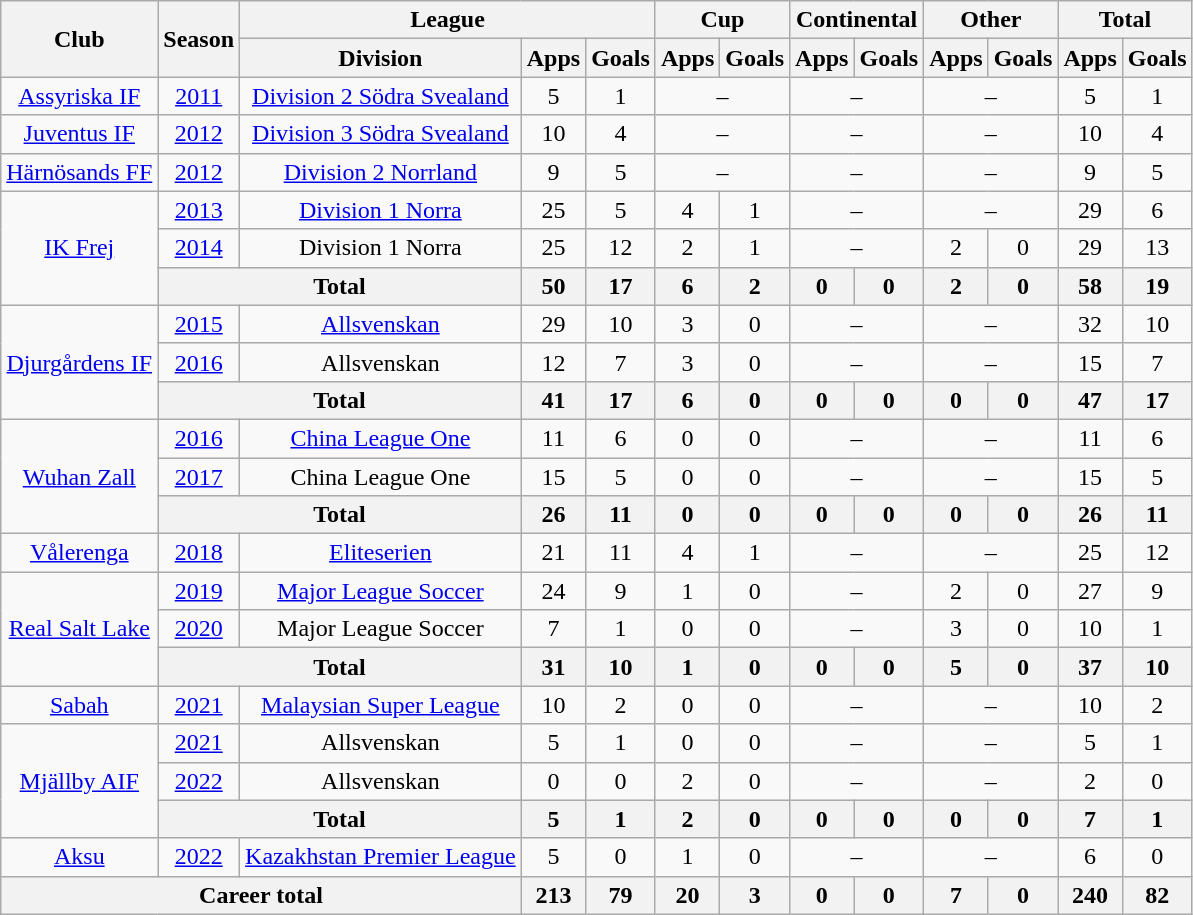<table class="wikitable" style="text-align:center">
<tr>
<th rowspan="2">Club</th>
<th rowspan="2">Season</th>
<th colspan="3">League</th>
<th colspan="2">Cup</th>
<th colspan="2">Continental</th>
<th colspan="2">Other</th>
<th colspan="2">Total</th>
</tr>
<tr>
<th>Division</th>
<th>Apps</th>
<th>Goals</th>
<th>Apps</th>
<th>Goals</th>
<th>Apps</th>
<th>Goals</th>
<th>Apps</th>
<th>Goals</th>
<th>Apps</th>
<th>Goals</th>
</tr>
<tr>
<td><a href='#'>Assyriska IF</a></td>
<td><a href='#'>2011</a></td>
<td><a href='#'>Division 2 Södra Svealand</a></td>
<td>5</td>
<td>1</td>
<td colspan="2">–</td>
<td colspan="2">–</td>
<td colspan="2">–</td>
<td>5</td>
<td>1</td>
</tr>
<tr>
<td><a href='#'>Juventus IF</a></td>
<td><a href='#'>2012</a></td>
<td><a href='#'>Division 3 Södra Svealand</a></td>
<td>10</td>
<td>4</td>
<td colspan="2">–</td>
<td colspan="2">–</td>
<td colspan="2">–</td>
<td>10</td>
<td>4</td>
</tr>
<tr>
<td><a href='#'>Härnösands FF</a></td>
<td><a href='#'>2012</a></td>
<td><a href='#'>Division 2 Norrland</a></td>
<td>9</td>
<td>5</td>
<td colspan="2">–</td>
<td colspan="2">–</td>
<td colspan="2">–</td>
<td>9</td>
<td>5</td>
</tr>
<tr>
<td rowspan="3"><a href='#'>IK Frej</a></td>
<td><a href='#'>2013</a></td>
<td><a href='#'>Division 1 Norra</a></td>
<td>25</td>
<td>5</td>
<td>4</td>
<td>1</td>
<td colspan="2">–</td>
<td colspan="2">–</td>
<td>29</td>
<td>6</td>
</tr>
<tr>
<td><a href='#'>2014</a></td>
<td>Division 1 Norra</td>
<td>25</td>
<td>12</td>
<td>2</td>
<td>1</td>
<td colspan="2">–</td>
<td>2</td>
<td>0</td>
<td>29</td>
<td>13</td>
</tr>
<tr>
<th colspan="2">Total</th>
<th>50</th>
<th>17</th>
<th>6</th>
<th>2</th>
<th>0</th>
<th>0</th>
<th>2</th>
<th>0</th>
<th>58</th>
<th>19</th>
</tr>
<tr>
<td rowspan="3"><a href='#'>Djurgårdens IF</a></td>
<td><a href='#'>2015</a></td>
<td><a href='#'>Allsvenskan</a></td>
<td>29</td>
<td>10</td>
<td>3</td>
<td>0</td>
<td colspan="2">–</td>
<td colspan="2">–</td>
<td>32</td>
<td>10</td>
</tr>
<tr>
<td><a href='#'>2016</a></td>
<td>Allsvenskan</td>
<td>12</td>
<td>7</td>
<td>3</td>
<td>0</td>
<td colspan="2">–</td>
<td colspan="2">–</td>
<td>15</td>
<td>7</td>
</tr>
<tr>
<th colspan="2">Total</th>
<th>41</th>
<th>17</th>
<th>6</th>
<th>0</th>
<th>0</th>
<th>0</th>
<th>0</th>
<th>0</th>
<th>47</th>
<th>17</th>
</tr>
<tr>
<td rowspan="3"><a href='#'>Wuhan Zall</a></td>
<td><a href='#'>2016</a></td>
<td><a href='#'>China League One</a></td>
<td>11</td>
<td>6</td>
<td>0</td>
<td>0</td>
<td colspan="2">–</td>
<td colspan="2">–</td>
<td>11</td>
<td>6</td>
</tr>
<tr>
<td><a href='#'>2017</a></td>
<td>China League One</td>
<td>15</td>
<td>5</td>
<td>0</td>
<td>0</td>
<td colspan="2">–</td>
<td colspan="2">–</td>
<td>15</td>
<td>5</td>
</tr>
<tr>
<th colspan="2">Total</th>
<th>26</th>
<th>11</th>
<th>0</th>
<th>0</th>
<th>0</th>
<th>0</th>
<th>0</th>
<th>0</th>
<th>26</th>
<th>11</th>
</tr>
<tr>
<td><a href='#'>Vålerenga</a></td>
<td><a href='#'>2018</a></td>
<td><a href='#'>Eliteserien</a></td>
<td>21</td>
<td>11</td>
<td>4</td>
<td>1</td>
<td colspan="2">–</td>
<td colspan="2">–</td>
<td>25</td>
<td>12</td>
</tr>
<tr>
<td rowspan="3"><a href='#'>Real Salt Lake</a></td>
<td><a href='#'>2019</a></td>
<td><a href='#'>Major League Soccer</a></td>
<td>24</td>
<td>9</td>
<td>1</td>
<td>0</td>
<td colspan="2">–</td>
<td>2</td>
<td>0</td>
<td>27</td>
<td>9</td>
</tr>
<tr>
<td><a href='#'>2020</a></td>
<td>Major League Soccer</td>
<td>7</td>
<td>1</td>
<td>0</td>
<td>0</td>
<td colspan="2">–</td>
<td>3</td>
<td>0</td>
<td>10</td>
<td>1</td>
</tr>
<tr>
<th colspan="2">Total</th>
<th>31</th>
<th>10</th>
<th>1</th>
<th>0</th>
<th>0</th>
<th>0</th>
<th>5</th>
<th>0</th>
<th>37</th>
<th>10</th>
</tr>
<tr>
<td><a href='#'>Sabah</a></td>
<td><a href='#'>2021</a></td>
<td><a href='#'>Malaysian Super League</a></td>
<td>10</td>
<td>2</td>
<td>0</td>
<td>0</td>
<td colspan="2">–</td>
<td colspan="2">–</td>
<td>10</td>
<td>2</td>
</tr>
<tr>
<td rowspan="3"><a href='#'>Mjällby AIF</a></td>
<td><a href='#'>2021</a></td>
<td>Allsvenskan</td>
<td>5</td>
<td>1</td>
<td>0</td>
<td>0</td>
<td colspan="2">–</td>
<td colspan="2">–</td>
<td>5</td>
<td>1</td>
</tr>
<tr>
<td><a href='#'>2022</a></td>
<td>Allsvenskan</td>
<td>0</td>
<td>0</td>
<td>2</td>
<td>0</td>
<td colspan="2">–</td>
<td colspan="2">–</td>
<td>2</td>
<td>0</td>
</tr>
<tr>
<th colspan="2">Total</th>
<th>5</th>
<th>1</th>
<th>2</th>
<th>0</th>
<th>0</th>
<th>0</th>
<th>0</th>
<th>0</th>
<th>7</th>
<th>1</th>
</tr>
<tr>
<td><a href='#'>Aksu</a></td>
<td><a href='#'>2022</a></td>
<td><a href='#'>Kazakhstan Premier League</a></td>
<td>5</td>
<td>0</td>
<td>1</td>
<td>0</td>
<td colspan="2">–</td>
<td colspan="2">–</td>
<td>6</td>
<td>0</td>
</tr>
<tr>
<th colspan="3">Career total</th>
<th>213</th>
<th>79</th>
<th>20</th>
<th>3</th>
<th>0</th>
<th>0</th>
<th>7</th>
<th>0</th>
<th>240</th>
<th>82</th>
</tr>
</table>
